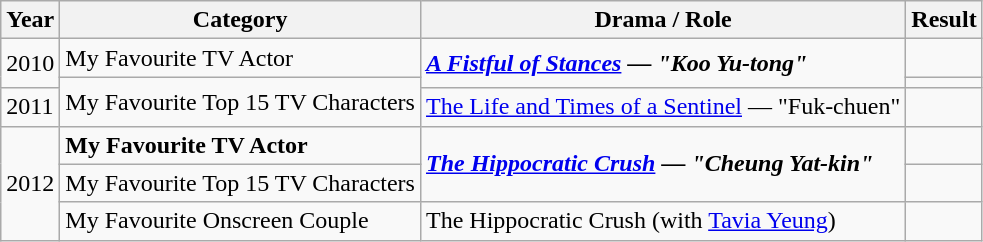<table class="wikitable sortable">
<tr>
<th>Year</th>
<th>Category</th>
<th>Drama / Role</th>
<th>Result</th>
</tr>
<tr>
<td rowspan="2">2010</td>
<td>My Favourite TV Actor</td>
<td rowspan="2"><strong><em><a href='#'>A Fistful of Stances</a><em> — "Koo Yu-tong"<strong></td>
<td></td>
</tr>
<tr>
<td rowspan="2"></strong> My Favourite Top 15 TV Characters <strong></td>
<td></td>
</tr>
<tr>
<td>2011</td>
<td></em></strong><a href='#'>The Life and Times of a Sentinel</a></em> — "Fuk-chuen"</strong></td>
<td></td>
</tr>
<tr>
<td rowspan="3">2012</td>
<td><strong> My Favourite TV Actor </strong></td>
<td rowspan="2"><strong><em><a href='#'>The Hippocratic Crush</a><em> — "Cheung Yat-kin"<strong></td>
<td></td>
</tr>
<tr>
<td></strong> My Favourite Top 15 TV Characters <strong></td>
<td></td>
</tr>
<tr>
<td></strong> My Favourite Onscreen Couple <strong></td>
<td></em></strong>The Hippocratic Crush</em> (with <a href='#'>Tavia Yeung</a>) </strong></td>
<td></td>
</tr>
</table>
